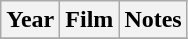<table class="wikitable sortable">
<tr>
<th>Year</th>
<th>Film</th>
<th>Notes</th>
</tr>
<tr>
</tr>
</table>
